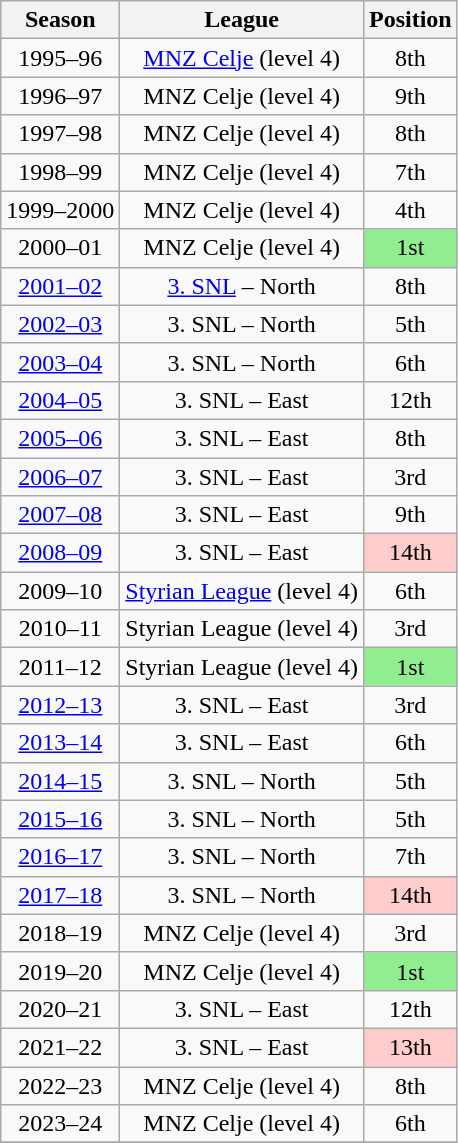<table class="wikitable" style="text-align: center">
<tr>
<th>Season</th>
<th>League</th>
<th>Position</th>
</tr>
<tr>
<td>1995–96</td>
<td><a href='#'>MNZ Celje</a> (level 4)</td>
<td>8th</td>
</tr>
<tr>
<td>1996–97</td>
<td>MNZ Celje (level 4)</td>
<td>9th</td>
</tr>
<tr>
<td>1997–98</td>
<td>MNZ Celje (level 4)</td>
<td>8th</td>
</tr>
<tr>
<td>1998–99</td>
<td>MNZ Celje (level 4)</td>
<td>7th</td>
</tr>
<tr>
<td>1999–2000</td>
<td>MNZ Celje (level 4)</td>
<td>4th</td>
</tr>
<tr>
<td>2000–01</td>
<td>MNZ Celje (level 4)</td>
<td style="background: #90EE90;">1st</td>
</tr>
<tr>
<td><a href='#'>2001–02</a></td>
<td><a href='#'>3. SNL</a> – North</td>
<td>8th</td>
</tr>
<tr>
<td><a href='#'>2002–03</a></td>
<td>3. SNL – North</td>
<td>5th</td>
</tr>
<tr>
<td><a href='#'>2003–04</a></td>
<td>3. SNL – North</td>
<td>6th</td>
</tr>
<tr>
<td><a href='#'>2004–05</a></td>
<td>3. SNL – East</td>
<td>12th</td>
</tr>
<tr>
<td><a href='#'>2005–06</a></td>
<td>3. SNL – East</td>
<td>8th</td>
</tr>
<tr>
<td><a href='#'>2006–07</a></td>
<td>3. SNL – East</td>
<td>3rd</td>
</tr>
<tr>
<td><a href='#'>2007–08</a></td>
<td>3. SNL – East</td>
<td>9th</td>
</tr>
<tr>
<td><a href='#'>2008–09</a></td>
<td>3. SNL – East</td>
<td style="background: #FFCCCC;">14th</td>
</tr>
<tr>
<td>2009–10</td>
<td><a href='#'>Styrian League</a> (level 4)</td>
<td>6th</td>
</tr>
<tr>
<td>2010–11</td>
<td>Styrian League (level 4)</td>
<td>3rd</td>
</tr>
<tr>
<td>2011–12</td>
<td>Styrian League (level 4)</td>
<td style="background: #90EE90;">1st</td>
</tr>
<tr>
<td><a href='#'>2012–13</a></td>
<td>3. SNL – East</td>
<td>3rd</td>
</tr>
<tr>
<td><a href='#'>2013–14</a></td>
<td>3. SNL – East</td>
<td>6th</td>
</tr>
<tr>
<td><a href='#'>2014–15</a></td>
<td>3. SNL – North</td>
<td>5th</td>
</tr>
<tr>
<td><a href='#'>2015–16</a></td>
<td>3. SNL – North</td>
<td>5th</td>
</tr>
<tr>
<td><a href='#'>2016–17</a></td>
<td>3. SNL – North</td>
<td>7th</td>
</tr>
<tr>
<td><a href='#'>2017–18</a></td>
<td>3. SNL – North</td>
<td style="background: #FFCCCC;">14th</td>
</tr>
<tr>
<td>2018–19</td>
<td>MNZ Celje (level 4)</td>
<td>3rd</td>
</tr>
<tr>
<td>2019–20</td>
<td>MNZ Celje (level 4)</td>
<td style="background: #90EE90;">1st</td>
</tr>
<tr>
<td>2020–21</td>
<td>3. SNL – East</td>
<td>12th</td>
</tr>
<tr>
<td>2021–22</td>
<td>3. SNL – East</td>
<td style="background: #FFCCCC;">13th</td>
</tr>
<tr>
<td>2022–23</td>
<td>MNZ Celje (level 4)</td>
<td>8th</td>
</tr>
<tr>
<td>2023–24</td>
<td>MNZ Celje (level 4)</td>
<td>6th</td>
</tr>
<tr>
</tr>
</table>
